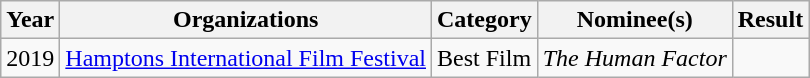<table class="wikitable">
<tr>
<th>Year</th>
<th>Organizations</th>
<th>Category</th>
<th>Nominee(s)</th>
<th>Result</th>
</tr>
<tr>
<td>2019</td>
<td><a href='#'>Hamptons International Film Festival</a></td>
<td>Best Film</td>
<td><em>The Human Factor</em></td>
<td></td>
</tr>
</table>
